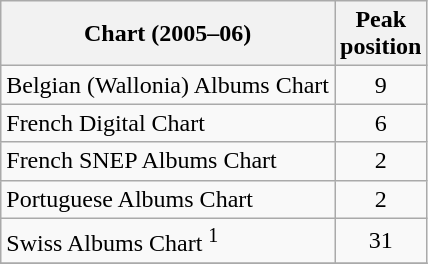<table class="wikitable sortable">
<tr>
<th align="left">Chart (2005–06)</th>
<th align="center">Peak<br>position</th>
</tr>
<tr>
<td>Belgian (Wallonia) Albums Chart</td>
<td align="center">9</td>
</tr>
<tr>
<td>French Digital Chart</td>
<td align="center">6</td>
</tr>
<tr>
<td>French SNEP Albums Chart</td>
<td align="center">2</td>
</tr>
<tr>
<td>Portuguese Albums Chart</td>
<td align="center">2</td>
</tr>
<tr>
<td>Swiss Albums Chart <sup>1</sup> </td>
<td align="center">31</td>
</tr>
<tr>
</tr>
</table>
